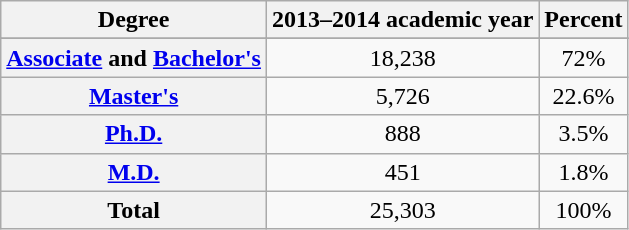<table class="wikitable" style="text-align:center">
<tr>
<th>Degree</th>
<th>2013–2014 academic year</th>
<th>Percent</th>
</tr>
<tr>
</tr>
<tr>
<th><a href='#'>Associate</a> and <a href='#'>Bachelor's</a></th>
<td>18,238</td>
<td>72%</td>
</tr>
<tr>
<th><a href='#'>Master's</a></th>
<td>5,726</td>
<td>22.6%</td>
</tr>
<tr>
<th><a href='#'>Ph.D.</a></th>
<td>888</td>
<td>3.5%</td>
</tr>
<tr>
<th><a href='#'>M.D.</a></th>
<td>451</td>
<td>1.8%</td>
</tr>
<tr>
<th>Total</th>
<td>25,303</td>
<td>100%</td>
</tr>
</table>
